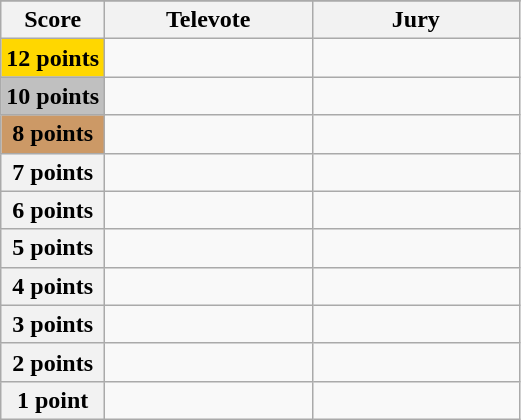<table class="wikitable">
<tr>
</tr>
<tr>
<th scope="col" width="20%">Score</th>
<th scope="col" width="40%">Televote</th>
<th scope="col" width="40%">Jury</th>
</tr>
<tr>
<th scope="row" style="background:gold">12 points</th>
<td></td>
<td></td>
</tr>
<tr>
<th scope="row" style="background:silver">10 points</th>
<td></td>
<td></td>
</tr>
<tr>
<th scope="row" style="background:#CC9966">8 points</th>
<td></td>
<td></td>
</tr>
<tr>
<th scope="row">7 points</th>
<td></td>
<td></td>
</tr>
<tr>
<th scope="row">6 points</th>
<td></td>
<td></td>
</tr>
<tr>
<th scope="row">5 points</th>
<td></td>
<td></td>
</tr>
<tr>
<th scope="row">4 points</th>
<td></td>
<td></td>
</tr>
<tr>
<th scope="row">3 points</th>
<td></td>
<td></td>
</tr>
<tr>
<th scope="row">2 points</th>
<td></td>
<td></td>
</tr>
<tr>
<th scope="row">1 point</th>
<td></td>
<td></td>
</tr>
</table>
